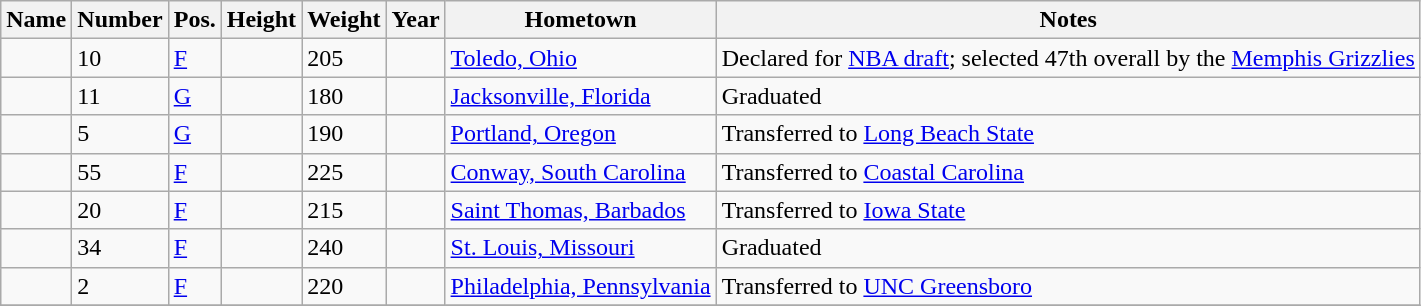<table class="wikitable sortable" border="1">
<tr>
<th>Name</th>
<th>Number</th>
<th>Pos.</th>
<th>Height</th>
<th>Weight</th>
<th>Year</th>
<th>Hometown</th>
<th class="unsortable">Notes</th>
</tr>
<tr>
<td></td>
<td>10</td>
<td><a href='#'>F</a></td>
<td></td>
<td>205</td>
<td></td>
<td><a href='#'>Toledo, Ohio</a></td>
<td>Declared for <a href='#'>NBA draft</a>; selected 47th overall by the <a href='#'>Memphis Grizzlies</a></td>
</tr>
<tr>
<td></td>
<td>11</td>
<td><a href='#'>G</a></td>
<td></td>
<td>180</td>
<td></td>
<td><a href='#'>Jacksonville, Florida</a></td>
<td>Graduated</td>
</tr>
<tr>
<td></td>
<td>5</td>
<td><a href='#'>G</a></td>
<td></td>
<td>190</td>
<td></td>
<td><a href='#'>Portland, Oregon</a></td>
<td>Transferred to <a href='#'>Long Beach State</a></td>
</tr>
<tr>
<td></td>
<td>55</td>
<td><a href='#'>F</a></td>
<td></td>
<td>225</td>
<td></td>
<td><a href='#'>Conway, South Carolina</a></td>
<td>Transferred to <a href='#'>Coastal Carolina</a></td>
</tr>
<tr>
<td></td>
<td>20</td>
<td><a href='#'>F</a></td>
<td></td>
<td>215</td>
<td></td>
<td><a href='#'>Saint Thomas, Barbados</a></td>
<td>Transferred to <a href='#'>Iowa State</a></td>
</tr>
<tr>
<td></td>
<td>34</td>
<td><a href='#'>F</a></td>
<td></td>
<td>240</td>
<td></td>
<td><a href='#'>St. Louis, Missouri</a></td>
<td>Graduated</td>
</tr>
<tr>
<td></td>
<td>2</td>
<td><a href='#'>F</a></td>
<td></td>
<td>220</td>
<td></td>
<td><a href='#'>Philadelphia, Pennsylvania</a></td>
<td>Transferred to <a href='#'>UNC Greensboro</a></td>
</tr>
<tr>
</tr>
</table>
